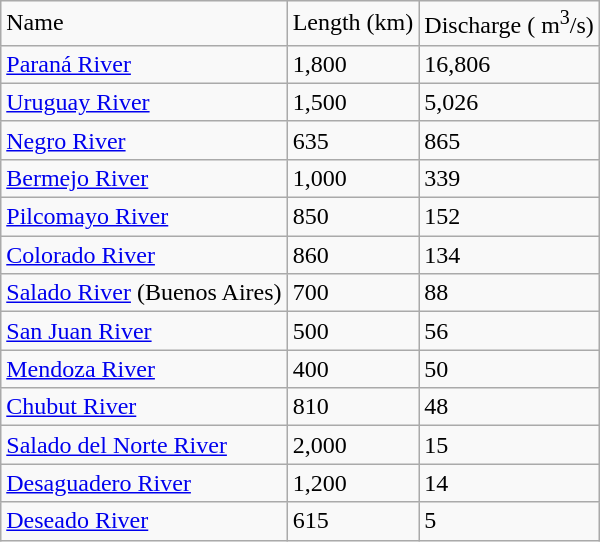<table class="wikitable sortable">
<tr>
<td>Name</td>
<td>Length (km)</td>
<td>Discharge ( m<sup>3</sup>/s)</td>
</tr>
<tr>
<td><a href='#'>Paraná River</a></td>
<td>1,800</td>
<td>16,806</td>
</tr>
<tr>
<td><a href='#'>Uruguay River</a></td>
<td>1,500</td>
<td>5,026</td>
</tr>
<tr>
<td><a href='#'>Negro River</a></td>
<td>635</td>
<td>865</td>
</tr>
<tr>
<td><a href='#'>Bermejo River</a></td>
<td>1,000</td>
<td>339</td>
</tr>
<tr>
<td><a href='#'>Pilcomayo River</a></td>
<td>850</td>
<td>152</td>
</tr>
<tr>
<td><a href='#'>Colorado River</a></td>
<td>860</td>
<td>134</td>
</tr>
<tr>
<td><a href='#'>Salado River</a> (Buenos Aires)</td>
<td>700</td>
<td>88</td>
</tr>
<tr>
<td><a href='#'>San Juan River</a></td>
<td>500</td>
<td>56</td>
</tr>
<tr>
<td><a href='#'>Mendoza River</a></td>
<td>400</td>
<td>50</td>
</tr>
<tr>
<td><a href='#'>Chubut River</a></td>
<td>810</td>
<td>48</td>
</tr>
<tr>
<td><a href='#'>Salado del Norte River</a></td>
<td>2,000</td>
<td>15</td>
</tr>
<tr>
<td><a href='#'>Desaguadero River</a></td>
<td>1,200</td>
<td>14</td>
</tr>
<tr>
<td><a href='#'>Deseado River</a></td>
<td>615</td>
<td>5</td>
</tr>
</table>
